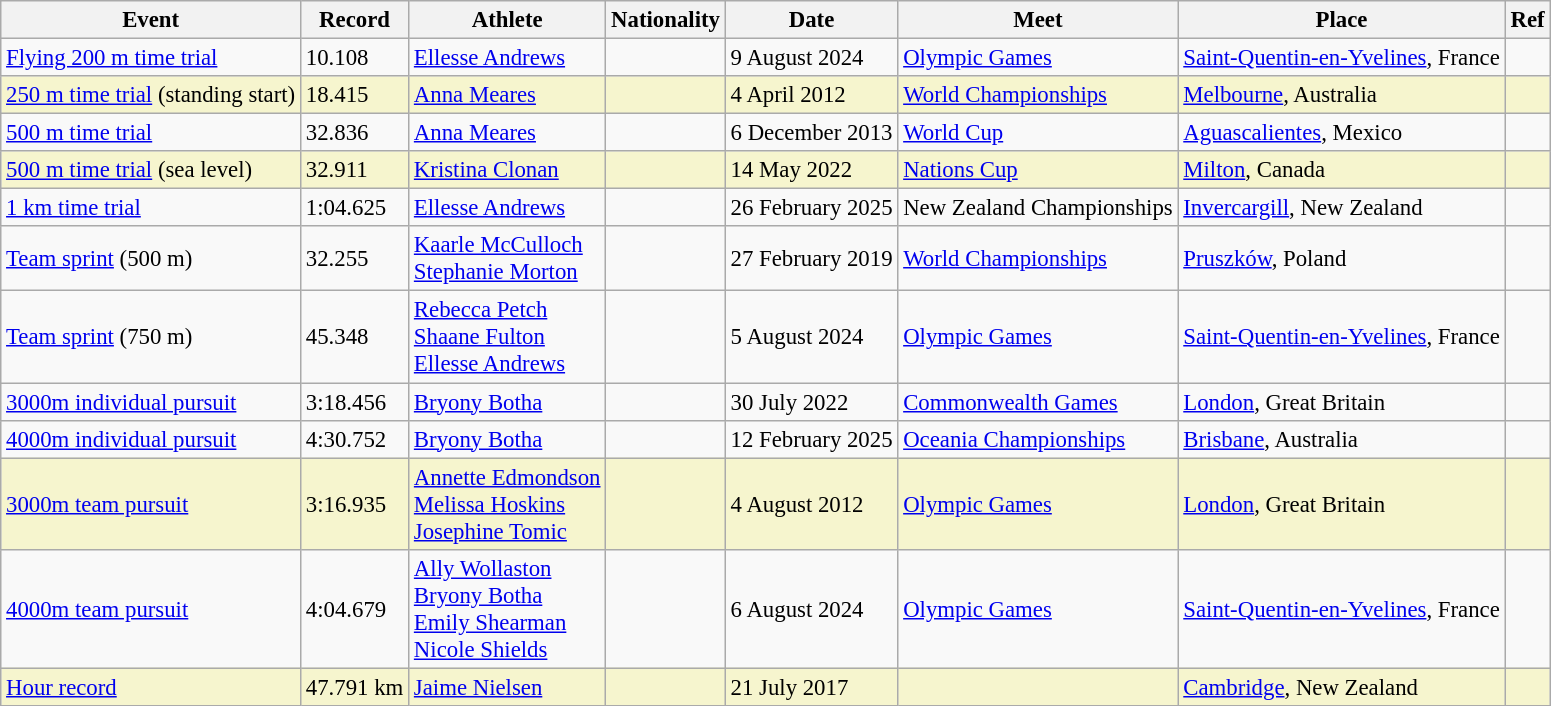<table class="wikitable" style="font-size:95%">
<tr>
<th>Event</th>
<th>Record</th>
<th>Athlete</th>
<th>Nationality</th>
<th>Date</th>
<th>Meet</th>
<th>Place</th>
<th>Ref</th>
</tr>
<tr>
<td><a href='#'>Flying 200 m time trial</a></td>
<td>10.108</td>
<td><a href='#'>Ellesse Andrews</a></td>
<td></td>
<td>9 August 2024</td>
<td><a href='#'>Olympic Games</a></td>
<td><a href='#'>Saint-Quentin-en-Yvelines</a>, France</td>
<td></td>
</tr>
<tr style="background:#f6F5CE;">
<td><a href='#'>250 m time trial</a> (standing start)</td>
<td>18.415</td>
<td><a href='#'>Anna Meares</a></td>
<td></td>
<td>4 April 2012</td>
<td><a href='#'>World Championships</a></td>
<td><a href='#'>Melbourne</a>, Australia</td>
<td></td>
</tr>
<tr>
<td><a href='#'>500 m time trial</a></td>
<td>32.836</td>
<td><a href='#'>Anna Meares</a></td>
<td></td>
<td>6 December 2013</td>
<td><a href='#'>World Cup</a></td>
<td><a href='#'>Aguascalientes</a>, Mexico</td>
<td></td>
</tr>
<tr style="background:#f6F5CE;">
<td><a href='#'>500 m time trial</a> (sea level)</td>
<td>32.911</td>
<td><a href='#'>Kristina Clonan</a></td>
<td></td>
<td>14 May 2022</td>
<td><a href='#'>Nations Cup</a></td>
<td><a href='#'>Milton</a>, Canada</td>
<td></td>
</tr>
<tr>
<td><a href='#'>1 km time trial</a></td>
<td>1:04.625</td>
<td><a href='#'>Ellesse Andrews</a></td>
<td></td>
<td>26 February 2025</td>
<td>New Zealand Championships</td>
<td><a href='#'>Invercargill</a>, New Zealand</td>
<td></td>
</tr>
<tr>
<td><a href='#'>Team sprint</a> (500 m)</td>
<td>32.255</td>
<td><a href='#'>Kaarle McCulloch</a><br><a href='#'>Stephanie Morton</a></td>
<td></td>
<td>27 February 2019</td>
<td><a href='#'>World Championships</a></td>
<td><a href='#'>Pruszków</a>, Poland</td>
<td></td>
</tr>
<tr>
<td><a href='#'>Team sprint</a> (750 m)</td>
<td>45.348</td>
<td><a href='#'>Rebecca Petch</a><br><a href='#'>Shaane Fulton</a><br><a href='#'>Ellesse Andrews</a></td>
<td></td>
<td>5 August 2024</td>
<td><a href='#'>Olympic Games</a></td>
<td><a href='#'>Saint-Quentin-en-Yvelines</a>, France</td>
<td></td>
</tr>
<tr>
<td><a href='#'>3000m individual pursuit</a></td>
<td>3:18.456</td>
<td><a href='#'>Bryony Botha</a></td>
<td></td>
<td>30 July 2022</td>
<td><a href='#'>Commonwealth Games</a></td>
<td><a href='#'>London</a>, Great Britain</td>
<td></td>
</tr>
<tr>
<td><a href='#'>4000m individual pursuit</a></td>
<td>4:30.752</td>
<td><a href='#'>Bryony Botha</a></td>
<td></td>
<td>12 February 2025</td>
<td><a href='#'>Oceania Championships</a></td>
<td><a href='#'>Brisbane</a>, Australia</td>
<td></td>
</tr>
<tr style="background:#f6F5CE;">
<td><a href='#'>3000m team pursuit</a></td>
<td>3:16.935</td>
<td><a href='#'>Annette Edmondson</a><br><a href='#'>Melissa Hoskins</a><br><a href='#'>Josephine Tomic</a></td>
<td></td>
<td>4 August 2012</td>
<td><a href='#'>Olympic Games</a></td>
<td><a href='#'>London</a>, Great Britain</td>
<td></td>
</tr>
<tr>
<td><a href='#'>4000m team pursuit</a></td>
<td>4:04.679</td>
<td><a href='#'>Ally Wollaston</a><br><a href='#'>Bryony Botha</a><br><a href='#'>Emily Shearman</a><br><a href='#'>Nicole Shields</a></td>
<td></td>
<td>6 August 2024</td>
<td><a href='#'>Olympic Games</a></td>
<td><a href='#'>Saint-Quentin-en-Yvelines</a>, France</td>
<td></td>
</tr>
<tr style="background:#f6F5CE;">
<td><a href='#'>Hour record</a></td>
<td>47.791 km</td>
<td><a href='#'>Jaime Nielsen</a></td>
<td></td>
<td>21 July 2017</td>
<td></td>
<td><a href='#'>Cambridge</a>, New Zealand</td>
<td></td>
</tr>
</table>
